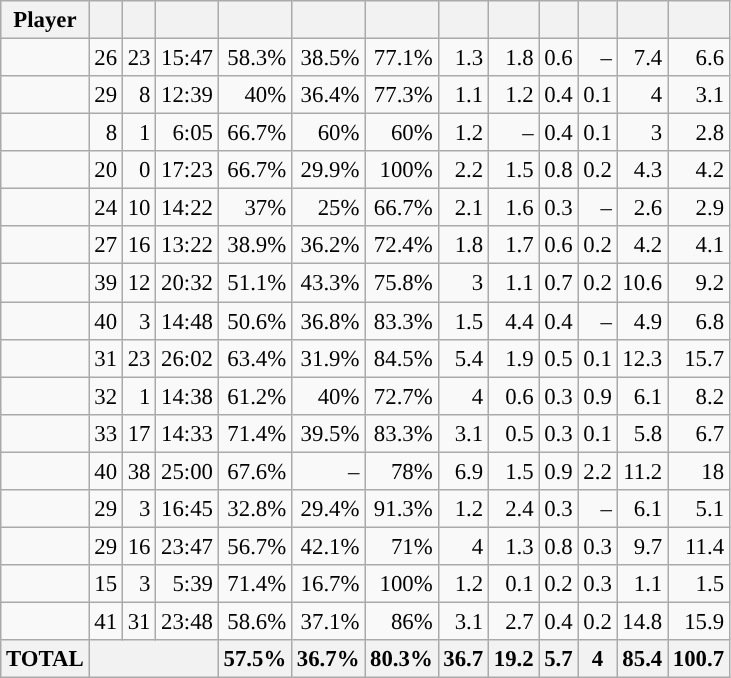<table class="wikitable sortable" style="font-size:95%; text-align:right;">
<tr>
<th>Player</th>
<th></th>
<th></th>
<th></th>
<th></th>
<th></th>
<th></th>
<th></th>
<th></th>
<th></th>
<th></th>
<th></th>
<th></th>
</tr>
<tr>
<td></td>
<td>26</td>
<td>23</td>
<td>15:47</td>
<td>58.3%</td>
<td>38.5%</td>
<td>77.1%</td>
<td>1.3</td>
<td>1.8</td>
<td>0.6</td>
<td>–</td>
<td>7.4</td>
<td>6.6</td>
</tr>
<tr>
<td></td>
<td>29</td>
<td>8</td>
<td>12:39</td>
<td>40%</td>
<td>36.4%</td>
<td>77.3%</td>
<td>1.1</td>
<td>1.2</td>
<td>0.4</td>
<td>0.1</td>
<td>4</td>
<td>3.1</td>
</tr>
<tr>
<td></td>
<td>8</td>
<td>1</td>
<td>6:05</td>
<td>66.7%</td>
<td>60%</td>
<td>60%</td>
<td>1.2</td>
<td>–</td>
<td>0.4</td>
<td>0.1</td>
<td>3</td>
<td>2.8</td>
</tr>
<tr>
<td></td>
<td>20</td>
<td>0</td>
<td>17:23</td>
<td>66.7%</td>
<td>29.9%</td>
<td>100%</td>
<td>2.2</td>
<td>1.5</td>
<td>0.8</td>
<td>0.2</td>
<td>4.3</td>
<td>4.2</td>
</tr>
<tr>
<td></td>
<td>24</td>
<td>10</td>
<td>14:22</td>
<td>37%</td>
<td>25%</td>
<td>66.7%</td>
<td>2.1</td>
<td>1.6</td>
<td>0.3</td>
<td>–</td>
<td>2.6</td>
<td>2.9</td>
</tr>
<tr>
<td></td>
<td>27</td>
<td>16</td>
<td>13:22</td>
<td>38.9%</td>
<td>36.2%</td>
<td>72.4%</td>
<td>1.8</td>
<td>1.7</td>
<td>0.6</td>
<td>0.2</td>
<td>4.2</td>
<td>4.1</td>
</tr>
<tr>
<td></td>
<td>39</td>
<td>12</td>
<td>20:32</td>
<td>51.1%</td>
<td>43.3%</td>
<td>75.8%</td>
<td>3</td>
<td>1.1</td>
<td>0.7</td>
<td>0.2</td>
<td>10.6</td>
<td>9.2</td>
</tr>
<tr>
<td></td>
<td>40</td>
<td>3</td>
<td>14:48</td>
<td>50.6%</td>
<td>36.8%</td>
<td>83.3%</td>
<td>1.5</td>
<td>4.4</td>
<td>0.4</td>
<td>–</td>
<td>4.9</td>
<td>6.8</td>
</tr>
<tr>
<td></td>
<td>31</td>
<td>23</td>
<td>26:02</td>
<td>63.4%</td>
<td>31.9%</td>
<td>84.5%</td>
<td>5.4</td>
<td>1.9</td>
<td>0.5</td>
<td>0.1</td>
<td>12.3</td>
<td>15.7</td>
</tr>
<tr>
<td></td>
<td>32</td>
<td>1</td>
<td>14:38</td>
<td>61.2%</td>
<td>40%</td>
<td>72.7%</td>
<td>4</td>
<td>0.6</td>
<td>0.3</td>
<td>0.9</td>
<td>6.1</td>
<td>8.2</td>
</tr>
<tr>
<td></td>
<td>33</td>
<td>17</td>
<td>14:33</td>
<td>71.4%</td>
<td>39.5%</td>
<td>83.3%</td>
<td>3.1</td>
<td>0.5</td>
<td>0.3</td>
<td>0.1</td>
<td>5.8</td>
<td>6.7</td>
</tr>
<tr>
<td></td>
<td>40</td>
<td>38</td>
<td>25:00</td>
<td>67.6%</td>
<td>–</td>
<td>78%</td>
<td>6.9</td>
<td>1.5</td>
<td>0.9</td>
<td>2.2</td>
<td>11.2</td>
<td>18</td>
</tr>
<tr>
<td></td>
<td>29</td>
<td>3</td>
<td>16:45</td>
<td>32.8%</td>
<td>29.4%</td>
<td>91.3%</td>
<td>1.2</td>
<td>2.4</td>
<td>0.3</td>
<td>–</td>
<td>6.1</td>
<td>5.1</td>
</tr>
<tr>
<td></td>
<td>29</td>
<td>16</td>
<td>23:47</td>
<td>56.7%</td>
<td>42.1%</td>
<td>71%</td>
<td>4</td>
<td>1.3</td>
<td>0.8</td>
<td>0.3</td>
<td>9.7</td>
<td>11.4</td>
</tr>
<tr>
<td></td>
<td>15</td>
<td>3</td>
<td>5:39</td>
<td>71.4%</td>
<td>16.7%</td>
<td>100%</td>
<td>1.2</td>
<td>0.1</td>
<td>0.2</td>
<td>0.3</td>
<td>1.1</td>
<td>1.5</td>
</tr>
<tr>
<td></td>
<td>41</td>
<td>31</td>
<td>23:48</td>
<td>58.6%</td>
<td>37.1%</td>
<td>86%</td>
<td>3.1</td>
<td>2.7</td>
<td>0.4</td>
<td>0.2</td>
<td>14.8</td>
<td>15.9</td>
</tr>
<tr>
<th align=center><strong>TOTAL</strong></th>
<th colspan=3></th>
<th>57.5%</th>
<th>36.7%</th>
<th>80.3%</th>
<th>36.7</th>
<th>19.2</th>
<th>5.7</th>
<th>4</th>
<th>85.4</th>
<th>100.7</th>
</tr>
</table>
